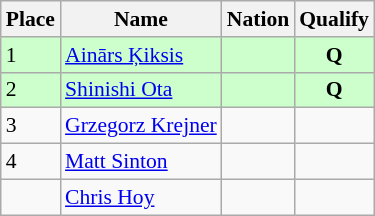<table class="wikitable sortable" style="font-size:90%;">
<tr>
<th>Place</th>
<th>Name</th>
<th>Nation</th>
<th>Qualify</th>
</tr>
<tr bgcolor="ccffcc">
<td>1</td>
<td><a href='#'>Ainārs Ķiksis</a></td>
<td></td>
<td align="center"><strong>Q</strong></td>
</tr>
<tr bgcolor="ccffcc">
<td>2</td>
<td><a href='#'>Shinishi Ota</a></td>
<td></td>
<td align="center"><strong>Q</strong></td>
</tr>
<tr>
<td>3</td>
<td><a href='#'>Grzegorz Krejner</a></td>
<td></td>
<td align="center"></td>
</tr>
<tr>
<td>4</td>
<td><a href='#'>Matt Sinton</a></td>
<td></td>
<td align="center"></td>
</tr>
<tr>
<td></td>
<td><a href='#'>Chris Hoy</a></td>
<td></td>
<td align="center"></td>
</tr>
</table>
